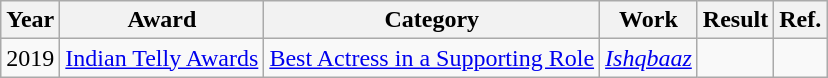<table class="wikitable">
<tr>
<th>Year</th>
<th>Award</th>
<th>Category</th>
<th>Work</th>
<th>Result</th>
<th>Ref.</th>
</tr>
<tr>
<td>2019</td>
<td><a href='#'>Indian Telly Awards</a></td>
<td><a href='#'>Best Actress in a Supporting Role</a></td>
<td><em><a href='#'>Ishqbaaz</a></em></td>
<td></td>
<td></td>
</tr>
</table>
